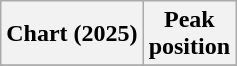<table class="wikitable sortable plainrowheaders" style="text-align:center">
<tr>
<th scope="col">Chart (2025)</th>
<th scope="col">Peak<br>position</th>
</tr>
<tr>
</tr>
</table>
